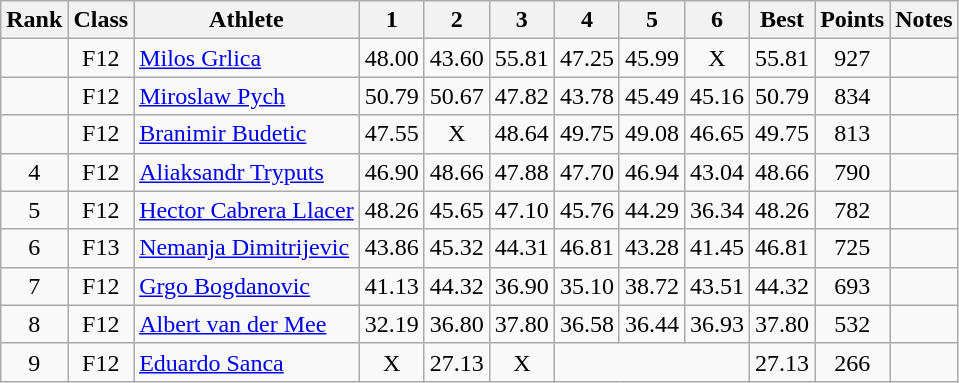<table class="wikitable sortable" style="text-align:center">
<tr>
<th>Rank</th>
<th>Class</th>
<th>Athlete</th>
<th>1</th>
<th>2</th>
<th>3</th>
<th>4</th>
<th>5</th>
<th>6</th>
<th>Best</th>
<th>Points</th>
<th>Notes</th>
</tr>
<tr>
<td></td>
<td>F12</td>
<td style="text-align:left"><a href='#'>Milos Grlica</a><br></td>
<td>48.00</td>
<td>43.60</td>
<td>55.81</td>
<td>47.25</td>
<td>45.99</td>
<td>X</td>
<td>55.81</td>
<td>927</td>
<td></td>
</tr>
<tr>
<td></td>
<td>F12</td>
<td style="text-align:left"><a href='#'>Miroslaw Pych</a><br></td>
<td>50.79</td>
<td>50.67</td>
<td>47.82</td>
<td>43.78</td>
<td>45.49</td>
<td>45.16</td>
<td>50.79</td>
<td>834</td>
<td></td>
</tr>
<tr>
<td></td>
<td>F12</td>
<td style="text-align:left"><a href='#'>Branimir Budetic</a><br></td>
<td>47.55</td>
<td>X</td>
<td>48.64</td>
<td>49.75</td>
<td>49.08</td>
<td>46.65</td>
<td>49.75</td>
<td>813</td>
<td></td>
</tr>
<tr>
<td>4</td>
<td>F12</td>
<td style="text-align:left"><a href='#'>Aliaksandr Tryputs</a><br></td>
<td>46.90</td>
<td>48.66</td>
<td>47.88</td>
<td>47.70</td>
<td>46.94</td>
<td>43.04</td>
<td>48.66</td>
<td>790</td>
<td></td>
</tr>
<tr>
<td>5</td>
<td>F12</td>
<td style="text-align:left"><a href='#'>Hector Cabrera Llacer</a><br></td>
<td>48.26</td>
<td>45.65</td>
<td>47.10</td>
<td>45.76</td>
<td>44.29</td>
<td>36.34</td>
<td>48.26</td>
<td>782</td>
<td></td>
</tr>
<tr>
<td>6</td>
<td>F13</td>
<td style="text-align:left"><a href='#'>Nemanja Dimitrijevic</a><br></td>
<td>43.86</td>
<td>45.32</td>
<td>44.31</td>
<td>46.81</td>
<td>43.28</td>
<td>41.45</td>
<td>46.81</td>
<td>725</td>
<td></td>
</tr>
<tr>
<td>7</td>
<td>F12</td>
<td style="text-align:left"><a href='#'>Grgo Bogdanovic</a><br></td>
<td>41.13</td>
<td>44.32</td>
<td>36.90</td>
<td>35.10</td>
<td>38.72</td>
<td>43.51</td>
<td>44.32</td>
<td>693</td>
<td></td>
</tr>
<tr>
<td>8</td>
<td>F12</td>
<td style="text-align:left"><a href='#'>Albert van der Mee</a><br></td>
<td>32.19</td>
<td>36.80</td>
<td>37.80</td>
<td>36.58</td>
<td>36.44</td>
<td>36.93</td>
<td>37.80</td>
<td>532</td>
<td></td>
</tr>
<tr>
<td>9</td>
<td>F12</td>
<td style="text-align:left"><a href='#'>Eduardo Sanca</a><br></td>
<td>X</td>
<td>27.13</td>
<td>X</td>
<td colspan=3></td>
<td>27.13</td>
<td>266</td>
<td></td>
</tr>
</table>
